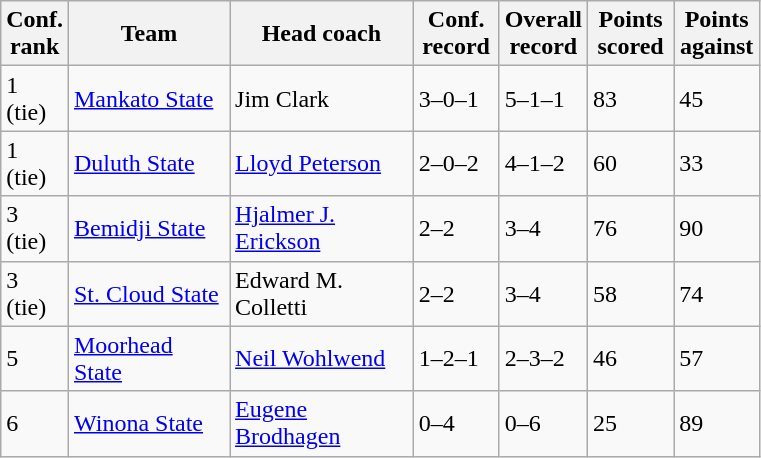<table class="sortable wikitable">
<tr>
<th width="25">Conf. rank</th>
<th width="100">Team</th>
<th width="115">Head coach</th>
<th width="50">Conf. record</th>
<th width="50">Overall record</th>
<th width="50">Points scored</th>
<th width="50">Points against</th>
</tr>
<tr align="left" bgcolor="">
<td>1 (tie)</td>
<td><a href='#'>Mankato State</a></td>
<td>Jim Clark</td>
<td>3–0–1</td>
<td>5–1–1</td>
<td>83</td>
<td>45</td>
</tr>
<tr align="left" bgcolor="">
<td>1 (tie)</td>
<td><a href='#'>Duluth State</a></td>
<td><a href='#'>Lloyd Peterson</a></td>
<td>2–0–2</td>
<td>4–1–2</td>
<td>60</td>
<td>33</td>
</tr>
<tr align="left" bgcolor="">
<td>3 (tie)</td>
<td><a href='#'>Bemidji State</a></td>
<td><a href='#'>Hjalmer J. Erickson</a></td>
<td>2–2</td>
<td>3–4</td>
<td>76</td>
<td>90</td>
</tr>
<tr align="left" bgcolor="">
<td>3 (tie)</td>
<td><a href='#'>St. Cloud State</a></td>
<td>Edward M. Colletti</td>
<td>2–2</td>
<td>3–4</td>
<td>58</td>
<td>74</td>
</tr>
<tr align="left" bgcolor="">
<td>5</td>
<td><a href='#'>Moorhead State</a></td>
<td><a href='#'>Neil Wohlwend</a></td>
<td>1–2–1</td>
<td>2–3–2</td>
<td>46</td>
<td>57</td>
</tr>
<tr align="left" bgcolor="">
<td>6</td>
<td><a href='#'>Winona State</a></td>
<td><a href='#'>Eugene Brodhagen</a></td>
<td>0–4</td>
<td>0–6</td>
<td>25</td>
<td>89</td>
</tr>
</table>
